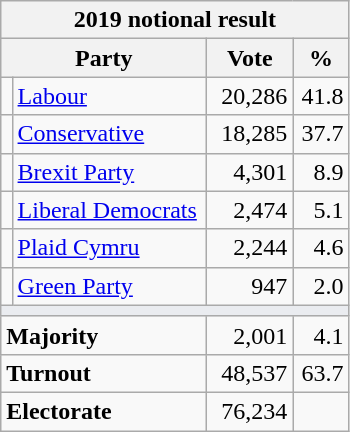<table class="wikitable">
<tr>
<th colspan="4">2019 notional result  </th>
</tr>
<tr>
<th colspan="2" bgcolor="#DDDDFF" width="130px">Party</th>
<th bgcolor="#DDDDFF" width="50px">Vote</th>
<th bgcolor="#DDDDFF" width="30px">%</th>
</tr>
<tr>
<td></td>
<td><a href='#'>Labour</a></td>
<td align="right">20,286</td>
<td align="right">41.8</td>
</tr>
<tr>
<td></td>
<td><a href='#'>Conservative</a></td>
<td align="right">18,285</td>
<td align="right">37.7</td>
</tr>
<tr>
<td></td>
<td><a href='#'>Brexit Party</a></td>
<td align="right">4,301</td>
<td align="right">8.9</td>
</tr>
<tr>
<td></td>
<td><a href='#'>Liberal Democrats</a></td>
<td align="right">2,474</td>
<td align="right">5.1</td>
</tr>
<tr>
<td></td>
<td><a href='#'>Plaid Cymru</a></td>
<td align="right">2,244</td>
<td align="right">4.6</td>
</tr>
<tr>
<td></td>
<td><a href='#'>Green Party</a></td>
<td align="right">947</td>
<td align="right">2.0</td>
</tr>
<tr>
<td colspan="4" bgcolor="#EAECF0"></td>
</tr>
<tr>
<td colspan="2"><strong>Majority</strong></td>
<td align="right">2,001</td>
<td align="right">4.1</td>
</tr>
<tr>
<td colspan="2"><strong>Turnout</strong></td>
<td align="right">48,537</td>
<td align="right">63.7</td>
</tr>
<tr>
<td colspan="2"><strong>Electorate</strong></td>
<td align="right">76,234</td>
</tr>
</table>
